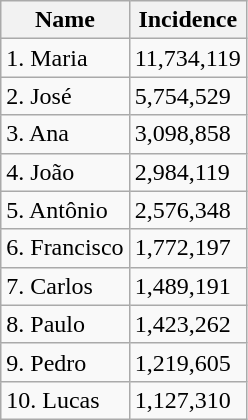<table class="wikitable">
<tr>
<th>Name</th>
<th>Incidence</th>
</tr>
<tr>
<td>1. Maria</td>
<td>11,734,119</td>
</tr>
<tr>
<td>2. José</td>
<td>5,754,529</td>
</tr>
<tr>
<td>3. Ana</td>
<td>3,098,858</td>
</tr>
<tr>
<td>4. João</td>
<td>2,984,119</td>
</tr>
<tr>
<td>5. Antônio</td>
<td>2,576,348</td>
</tr>
<tr>
<td>6. Francisco</td>
<td>1,772,197</td>
</tr>
<tr>
<td>7. Carlos</td>
<td>1,489,191</td>
</tr>
<tr>
<td>8. Paulo</td>
<td>1,423,262</td>
</tr>
<tr>
<td>9. Pedro</td>
<td>1,219,605</td>
</tr>
<tr>
<td>10. Lucas</td>
<td>1,127,310</td>
</tr>
</table>
